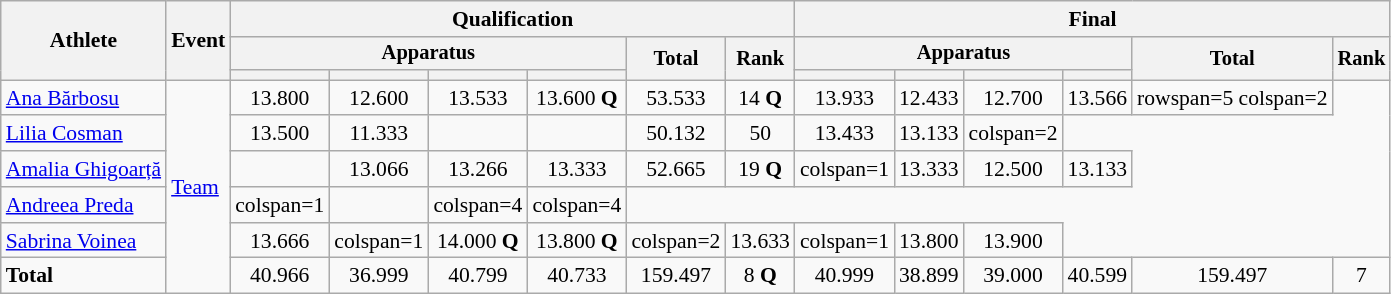<table class=wikitable style=font-size:90%;text-align:center>
<tr>
<th rowspan=3>Athlete</th>
<th rowspan=3>Event</th>
<th colspan=6>Qualification</th>
<th colspan=6>Final</th>
</tr>
<tr style=font-size:95%>
<th colspan=4>Apparatus</th>
<th rowspan=2>Total</th>
<th rowspan=2>Rank</th>
<th colspan=4>Apparatus</th>
<th rowspan=2>Total</th>
<th rowspan=2>Rank</th>
</tr>
<tr style=font-size:95%>
<th></th>
<th></th>
<th></th>
<th></th>
<th></th>
<th></th>
<th></th>
<th></th>
</tr>
<tr>
<td align=left><a href='#'>Ana Bărbosu</a></td>
<td align=left rowspan=6><a href='#'>Team</a></td>
<td>13.800</td>
<td>12.600</td>
<td>13.533</td>
<td>13.600 <strong>Q</strong></td>
<td>53.533</td>
<td>14 <strong>Q</strong></td>
<td>13.933</td>
<td>12.433</td>
<td>12.700</td>
<td>13.566</td>
<td>rowspan=5 colspan=2 </td>
</tr>
<tr>
<td align=left><a href='#'>Lilia Cosman</a></td>
<td>13.500</td>
<td>11.333</td>
<td></td>
<td></td>
<td>50.132</td>
<td>50</td>
<td>13.433</td>
<td>13.133</td>
<td>colspan=2 </td>
</tr>
<tr>
<td align=left><a href='#'>Amalia Ghigoarță</a></td>
<td></td>
<td>13.066</td>
<td>13.266</td>
<td>13.333</td>
<td>52.665</td>
<td>19 <strong>Q</strong></td>
<td>colspan=1 </td>
<td>13.333</td>
<td>12.500</td>
<td>13.133</td>
</tr>
<tr p>
<td align=left><a href='#'>Andreea Preda</a></td>
<td>colspan=1 </td>
<td></td>
<td>colspan=4 </td>
<td>colspan=4 </td>
</tr>
<tr>
<td align=left><a href='#'>Sabrina Voinea</a></td>
<td>13.666</td>
<td>colspan=1 </td>
<td>14.000 <strong>Q</strong></td>
<td>13.800 <strong>Q</strong></td>
<td>colspan=2 </td>
<td>13.633</td>
<td>colspan=1 </td>
<td>13.800</td>
<td>13.900</td>
</tr>
<tr>
<td align=left><strong>Total</strong></td>
<td>40.966</td>
<td>36.999</td>
<td>40.799</td>
<td>40.733</td>
<td>159.497</td>
<td>8 <strong>Q</strong></td>
<td>40.999</td>
<td>38.899</td>
<td>39.000</td>
<td>40.599</td>
<td>159.497</td>
<td>7</td>
</tr>
</table>
